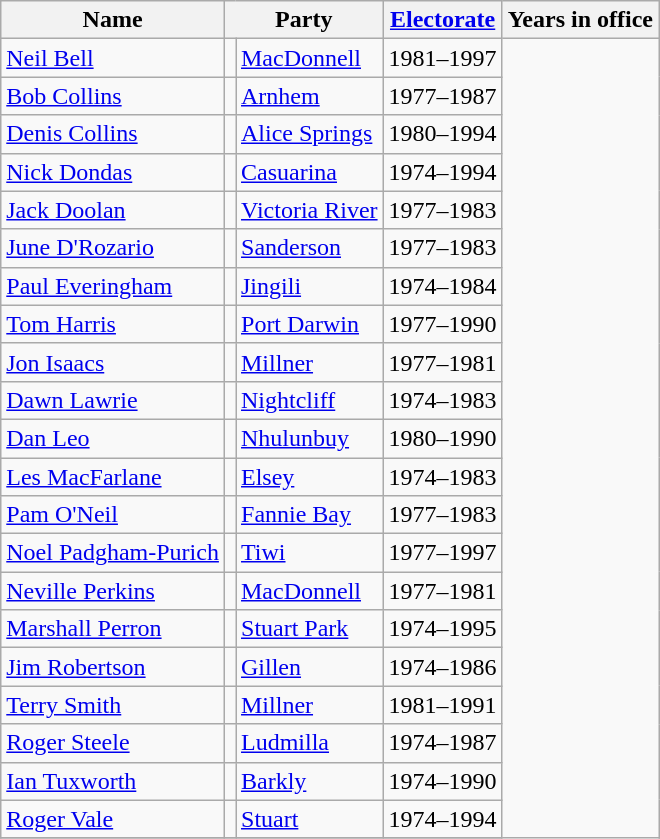<table class="wikitable sortable">
<tr>
<th>Name</th>
<th colspan=2>Party</th>
<th><a href='#'>Electorate</a></th>
<th>Years in office</th>
</tr>
<tr>
<td><a href='#'>Neil Bell</a> </td>
<td></td>
<td><a href='#'>MacDonnell</a></td>
<td>1981–1997</td>
</tr>
<tr>
<td><a href='#'>Bob Collins</a></td>
<td></td>
<td><a href='#'>Arnhem</a></td>
<td>1977–1987</td>
</tr>
<tr>
<td><a href='#'>Denis Collins</a></td>
<td></td>
<td><a href='#'>Alice Springs</a></td>
<td>1980–1994</td>
</tr>
<tr>
<td><a href='#'>Nick Dondas</a></td>
<td></td>
<td><a href='#'>Casuarina</a></td>
<td>1974–1994</td>
</tr>
<tr>
<td><a href='#'>Jack Doolan</a></td>
<td></td>
<td><a href='#'>Victoria River</a></td>
<td>1977–1983</td>
</tr>
<tr>
<td><a href='#'>June D'Rozario</a></td>
<td></td>
<td><a href='#'>Sanderson</a></td>
<td>1977–1983</td>
</tr>
<tr>
<td><a href='#'>Paul Everingham</a></td>
<td></td>
<td><a href='#'>Jingili</a></td>
<td>1974–1984</td>
</tr>
<tr>
<td><a href='#'>Tom Harris</a></td>
<td></td>
<td><a href='#'>Port Darwin</a></td>
<td>1977–1990</td>
</tr>
<tr>
<td><a href='#'>Jon Isaacs</a> </td>
<td></td>
<td><a href='#'>Millner</a></td>
<td>1977–1981</td>
</tr>
<tr>
<td><a href='#'>Dawn Lawrie</a></td>
<td></td>
<td><a href='#'>Nightcliff</a></td>
<td>1974–1983</td>
</tr>
<tr>
<td><a href='#'>Dan Leo</a></td>
<td></td>
<td><a href='#'>Nhulunbuy</a></td>
<td>1980–1990</td>
</tr>
<tr>
<td><a href='#'>Les MacFarlane</a></td>
<td></td>
<td><a href='#'>Elsey</a></td>
<td>1974–1983</td>
</tr>
<tr>
<td><a href='#'>Pam O'Neil</a></td>
<td></td>
<td><a href='#'>Fannie Bay</a></td>
<td>1977–1983</td>
</tr>
<tr>
<td><a href='#'>Noel Padgham-Purich</a></td>
<td></td>
<td><a href='#'>Tiwi</a></td>
<td>1977–1997</td>
</tr>
<tr>
<td><a href='#'>Neville Perkins</a> </td>
<td></td>
<td><a href='#'>MacDonnell</a></td>
<td>1977–1981</td>
</tr>
<tr>
<td><a href='#'>Marshall Perron</a></td>
<td></td>
<td><a href='#'>Stuart Park</a></td>
<td>1974–1995</td>
</tr>
<tr>
<td><a href='#'>Jim Robertson</a></td>
<td></td>
<td><a href='#'>Gillen</a></td>
<td>1974–1986</td>
</tr>
<tr>
<td><a href='#'>Terry Smith</a> </td>
<td></td>
<td><a href='#'>Millner</a></td>
<td>1981–1991</td>
</tr>
<tr>
<td><a href='#'>Roger Steele</a></td>
<td></td>
<td><a href='#'>Ludmilla</a></td>
<td>1974–1987</td>
</tr>
<tr>
<td><a href='#'>Ian Tuxworth</a></td>
<td></td>
<td><a href='#'>Barkly</a></td>
<td>1974–1990</td>
</tr>
<tr>
<td><a href='#'>Roger Vale</a></td>
<td></td>
<td><a href='#'>Stuart</a></td>
<td>1974–1994</td>
</tr>
<tr>
</tr>
</table>
